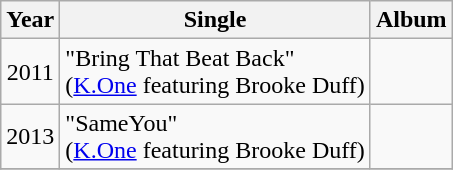<table class="wikitable plainrowheaders" style="text-align:center;">
<tr>
<th scope="col">Year</th>
<th scope="col">Single</th>
<th scope="col">Album</th>
</tr>
<tr>
<td>2011</td>
<td align="left">"Bring That Beat Back"<br><span>(<a href='#'>K.One</a> featuring Brooke Duff)</span></td>
<td></td>
</tr>
<tr>
<td>2013</td>
<td align="left">"SameYou"<br><span>(<a href='#'>K.One</a> featuring Brooke Duff)</span></td>
<td></td>
</tr>
<tr>
</tr>
</table>
